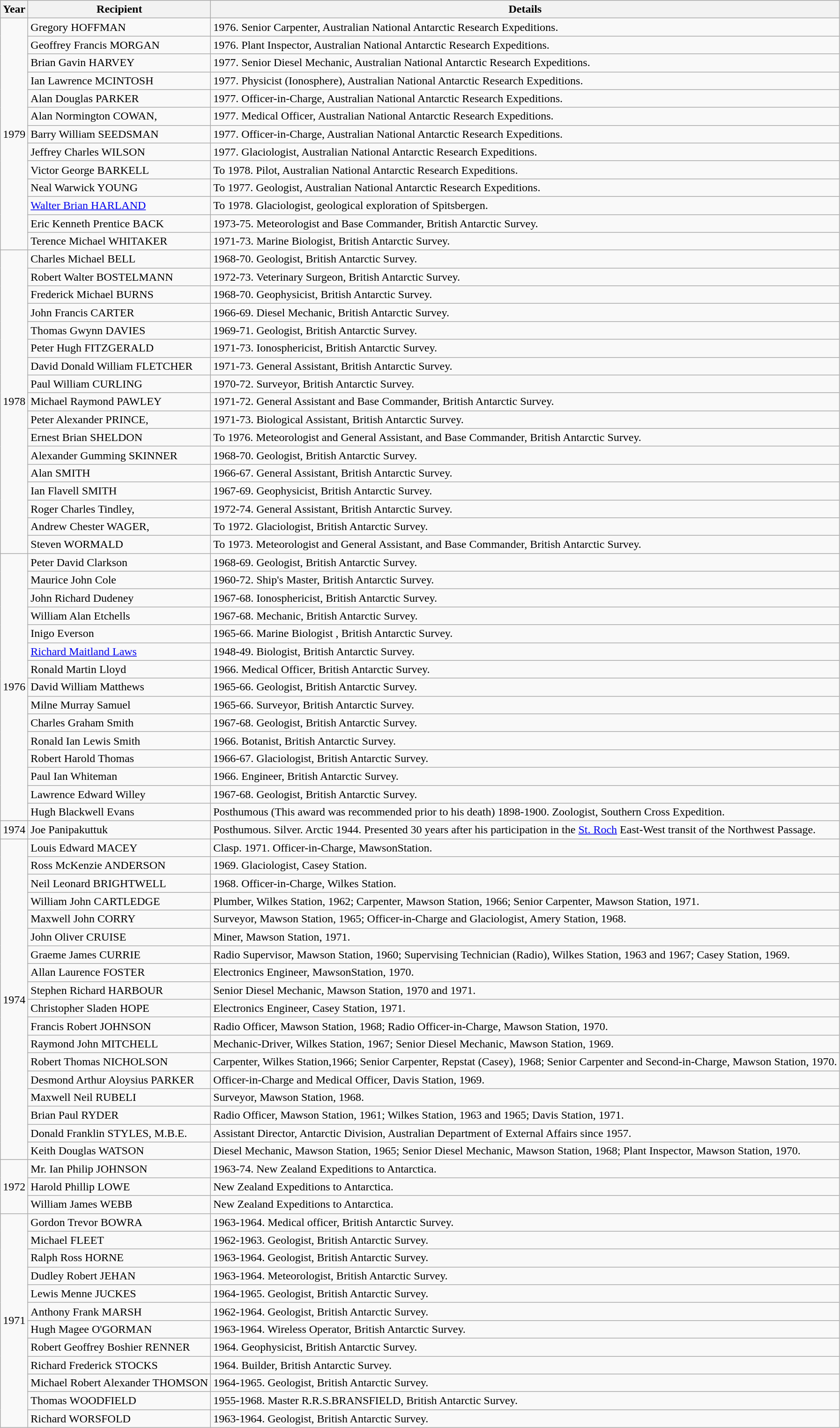<table class="wikitable">
<tr>
<th>Year</th>
<th>Recipient</th>
<th>Details</th>
</tr>
<tr>
<td rowspan="13">1979</td>
<td>Gregory HOFFMAN</td>
<td>1976. Senior Carpenter, Australian National Antarctic Research Expeditions.</td>
</tr>
<tr>
<td>Geoffrey Francis MORGAN</td>
<td>1976. Plant Inspector, Australian National Antarctic Research Expeditions.</td>
</tr>
<tr>
<td>Brian Gavin HARVEY</td>
<td>1977. Senior Diesel Mechanic, Australian National Antarctic Research Expeditions.</td>
</tr>
<tr>
<td>Ian Lawrence MCINTOSH</td>
<td>1977. Physicist (Ionosphere), Australian National Antarctic Research Expeditions.</td>
</tr>
<tr>
<td>Alan Douglas PARKER</td>
<td>1977. Officer-in-Charge, Australian National Antarctic Research Expeditions.</td>
</tr>
<tr>
<td>Alan Normington COWAN,</td>
<td>1977. Medical Officer, Australian National Antarctic Research Expeditions.</td>
</tr>
<tr>
<td>Barry William SEEDSMAN</td>
<td>1977. Officer-in-Charge, Australian National Antarctic Research Expeditions.</td>
</tr>
<tr>
<td>Jeffrey Charles WILSON</td>
<td>1977. Glaciologist, Australian National Antarctic Research Expeditions.</td>
</tr>
<tr>
<td>Victor George BARKELL</td>
<td>To 1978. Pilot, Australian National Antarctic Research Expeditions.</td>
</tr>
<tr>
<td>Neal Warwick YOUNG</td>
<td>To 1977. Geologist, Australian National Antarctic Research Expeditions.</td>
</tr>
<tr>
<td><a href='#'>Walter Brian HARLAND</a></td>
<td>To 1978. Glaciologist, geological exploration of Spitsbergen.</td>
</tr>
<tr>
<td>Eric Kenneth Prentice BACK</td>
<td>1973-75. Meteorologist and Base Commander, British Antarctic Survey.</td>
</tr>
<tr>
<td>Terence Michael WHITAKER</td>
<td>1971-73. Marine Biologist, British Antarctic Survey.</td>
</tr>
<tr>
<td rowspan="17">1978</td>
<td>Charles Michael BELL</td>
<td>1968-70. Geologist, British Antarctic Survey.</td>
</tr>
<tr>
<td>Robert Walter BOSTELMANN</td>
<td>1972-73. Veterinary Surgeon, British Antarctic Survey.</td>
</tr>
<tr>
<td>Frederick Michael BURNS</td>
<td>1968-70. Geophysicist, British Antarctic Survey.</td>
</tr>
<tr>
<td>John Francis CARTER</td>
<td>1966-69. Diesel Mechanic, British Antarctic Survey.</td>
</tr>
<tr>
<td>Thomas Gwynn DAVIES</td>
<td>1969-71. Geologist, British Antarctic Survey.</td>
</tr>
<tr>
<td>Peter Hugh FITZGERALD</td>
<td>1971-73. Ionosphericist, British Antarctic Survey.</td>
</tr>
<tr>
<td>David Donald William FLETCHER</td>
<td>1971-73. General Assistant, British Antarctic Survey.</td>
</tr>
<tr>
<td>Paul William CURLING</td>
<td>1970-72. Surveyor, British Antarctic Survey.</td>
</tr>
<tr>
<td>Michael Raymond PAWLEY</td>
<td>1971-72. General Assistant and Base Commander, British Antarctic Survey.</td>
</tr>
<tr>
<td>Peter Alexander PRINCE,</td>
<td>1971-73. Biological Assistant, British Antarctic Survey.</td>
</tr>
<tr>
<td>Ernest Brian SHELDON</td>
<td>To 1976. Meteorologist and General Assistant, and Base Commander, British Antarctic Survey.</td>
</tr>
<tr>
<td>Alexander Gumming SKINNER</td>
<td>1968-70. Geologist, British Antarctic Survey.</td>
</tr>
<tr>
<td>Alan SMITH</td>
<td>1966-67. General Assistant, British Antarctic Survey.</td>
</tr>
<tr>
<td>Ian Flavell SMITH</td>
<td>1967-69. Geophysicist, British Antarctic Survey.</td>
</tr>
<tr>
<td>Roger Charles Tindley,</td>
<td>1972-74. General Assistant, British Antarctic Survey.</td>
</tr>
<tr>
<td>Andrew Chester WAGER,</td>
<td>To 1972. Glaciologist, British Antarctic Survey.</td>
</tr>
<tr>
<td>Steven WORMALD</td>
<td>To 1973. Meteorologist and General Assistant, and Base Commander, British Antarctic Survey.</td>
</tr>
<tr>
<td rowspan="15">1976</td>
<td>Peter David Clarkson</td>
<td>1968-69. Geologist, British Antarctic Survey.</td>
</tr>
<tr>
<td>Maurice John Cole</td>
<td>1960-72. Ship's Master, British Antarctic Survey.</td>
</tr>
<tr>
<td>John Richard Dudeney</td>
<td>1967-68. Ionosphericist, British Antarctic Survey.</td>
</tr>
<tr>
<td>William Alan Etchells</td>
<td>1967-68. Mechanic, British Antarctic Survey.</td>
</tr>
<tr>
<td>Inigo Everson</td>
<td>1965-66. Marine Biologist , British Antarctic Survey.</td>
</tr>
<tr>
<td><a href='#'>Richard Maitland Laws</a></td>
<td>1948-49. Biologist, British Antarctic Survey.</td>
</tr>
<tr>
<td>Ronald Martin Lloyd</td>
<td>1966. Medical Officer, British Antarctic Survey.</td>
</tr>
<tr>
<td>David William Matthews</td>
<td>1965-66. Geologist, British Antarctic Survey.</td>
</tr>
<tr>
<td>Milne Murray Samuel</td>
<td>1965-66. Surveyor, British Antarctic Survey.</td>
</tr>
<tr>
<td>Charles Graham Smith</td>
<td>1967-68. Geologist, British Antarctic Survey.</td>
</tr>
<tr>
<td>Ronald Ian Lewis Smith</td>
<td>1966. Botanist, British Antarctic Survey.</td>
</tr>
<tr>
<td>Robert Harold Thomas</td>
<td>1966-67. Glaciologist, British Antarctic Survey.</td>
</tr>
<tr>
<td>Paul Ian Whiteman</td>
<td>1966. Engineer, British Antarctic Survey.</td>
</tr>
<tr>
<td>Lawrence Edward Willey</td>
<td>1967-68. Geologist, British Antarctic Survey.</td>
</tr>
<tr>
<td>Hugh Blackwell Evans</td>
<td>Posthumous (This award was recommended prior to his death) 1898-1900. Zoologist, Southern Cross Expedition.</td>
</tr>
<tr>
<td>1974</td>
<td>Joe Panipakuttuk</td>
<td>Posthumous. Silver. Arctic 1944. Presented 30 years after his participation in the <a href='#'>St. Roch</a> East-West transit of the Northwest Passage.</td>
</tr>
<tr>
<td rowspan="18">1974</td>
<td>Louis Edward MACEY</td>
<td>Clasp. 1971. Officer-in-Charge, MawsonStation.</td>
</tr>
<tr>
<td>Ross McKenzie ANDERSON</td>
<td>1969. Glaciologist, Casey Station.</td>
</tr>
<tr>
<td>Neil Leonard BRIGHTWELL</td>
<td>1968. Officer-in-Charge, Wilkes Station.</td>
</tr>
<tr>
<td>William John CARTLEDGE</td>
<td>Plumber, Wilkes Station, 1962; Carpenter, Mawson Station, 1966; Senior Carpenter, Mawson Station, 1971.</td>
</tr>
<tr>
<td>Maxwell John CORRY</td>
<td>Surveyor, Mawson Station, 1965; Officer-in-Charge and Glaciologist, Amery Station, 1968.</td>
</tr>
<tr>
<td>John Oliver CRUISE</td>
<td>Miner, Mawson Station, 1971.</td>
</tr>
<tr>
<td>Graeme James CURRIE</td>
<td>Radio Supervisor, Mawson Station, 1960; Supervising Technician (Radio), Wilkes Station, 1963 and 1967; Casey Station, 1969.</td>
</tr>
<tr>
<td>Allan Laurence FOSTER</td>
<td>Electronics Engineer, MawsonStation, 1970.</td>
</tr>
<tr>
<td>Stephen Richard HARBOUR</td>
<td>Senior Diesel Mechanic, Mawson Station, 1970 and 1971.</td>
</tr>
<tr>
<td>Christopher Sladen HOPE</td>
<td>Electronics Engineer, Casey Station, 1971.</td>
</tr>
<tr>
<td>Francis Robert JOHNSON</td>
<td>Radio Officer, Mawson Station, 1968; Radio Officer-in-Charge, Mawson Station, 1970.</td>
</tr>
<tr>
<td>Raymond John MITCHELL</td>
<td>Mechanic-Driver, Wilkes Station, 1967; Senior Diesel Mechanic, Mawson Station, 1969.</td>
</tr>
<tr>
<td>Robert Thomas NICHOLSON</td>
<td>Carpenter, Wilkes Station,1966; Senior Carpenter, Repstat (Casey), 1968; Senior Carpenter and Second-in-Charge, Mawson Station, 1970.</td>
</tr>
<tr>
<td>Desmond Arthur Aloysius PARKER</td>
<td>Officer-in-Charge and Medical Officer, Davis Station, 1969.</td>
</tr>
<tr>
<td>Maxwell Neil RUBELI</td>
<td>Surveyor, Mawson Station, 1968.</td>
</tr>
<tr>
<td>Brian Paul RYDER</td>
<td>Radio Officer, Mawson Station, 1961; Wilkes Station, 1963 and 1965; Davis Station, 1971.</td>
</tr>
<tr>
<td>Donald Franklin STYLES, M.B.E.</td>
<td>Assistant Director, Antarctic Division, Australian Department of External Affairs since 1957.</td>
</tr>
<tr>
<td>Keith Douglas WATSON</td>
<td>Diesel Mechanic, Mawson Station, 1965; Senior Diesel Mechanic, Mawson Station, 1968; Plant Inspector, Mawson Station, 1970.</td>
</tr>
<tr>
<td rowspan="3">1972</td>
<td>Mr. Ian Philip JOHNSON</td>
<td>1963-74. New Zealand Expeditions to Antarctica.</td>
</tr>
<tr>
<td>Harold Phillip LOWE</td>
<td>New Zealand Expeditions to Antarctica.</td>
</tr>
<tr>
<td>William James WEBB</td>
<td>New Zealand Expeditions to Antarctica.</td>
</tr>
<tr>
<td rowspan="12">1971</td>
<td>Gordon Trevor BOWRA</td>
<td>1963-1964. Medical officer, British Antarctic Survey.</td>
</tr>
<tr>
<td>Michael FLEET</td>
<td>1962-1963. Geologist, British Antarctic Survey.</td>
</tr>
<tr>
<td>Ralph Ross HORNE</td>
<td>1963-1964. Geologist, British Antarctic Survey.</td>
</tr>
<tr>
<td>Dudley Robert JEHAN</td>
<td>1963-1964. Meteorologist, British Antarctic Survey.</td>
</tr>
<tr>
<td>Lewis Menne JUCKES</td>
<td>1964-1965. Geologist, British Antarctic Survey.</td>
</tr>
<tr>
<td>Anthony Frank MARSH</td>
<td>1962-1964. Geologist, British Antarctic Survey.</td>
</tr>
<tr>
<td>Hugh Magee O'GORMAN</td>
<td>1963-1964. Wireless Operator, British Antarctic Survey.</td>
</tr>
<tr>
<td>Robert Geoffrey Boshier RENNER</td>
<td>1964. Geophysicist, British Antarctic Survey.</td>
</tr>
<tr>
<td>Richard Frederick STOCKS</td>
<td>1964. Builder, British Antarctic Survey.</td>
</tr>
<tr>
<td>Michael Robert Alexander THOMSON</td>
<td>1964-1965. Geologist, British Antarctic Survey.</td>
</tr>
<tr>
<td>Thomas WOODFIELD</td>
<td>1955-1968. Master R.R.S.BRANSFIELD, British Antarctic Survey.</td>
</tr>
<tr>
<td>Richard WORSFOLD</td>
<td>1963-1964. Geologist, British Antarctic Survey.</td>
</tr>
</table>
